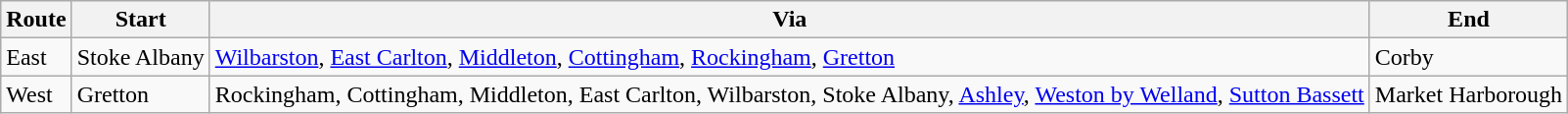<table class="wikitable">
<tr>
<th>Route</th>
<th>Start</th>
<th>Via</th>
<th>End</th>
</tr>
<tr>
<td>East</td>
<td>Stoke Albany</td>
<td><a href='#'>Wilbarston</a>, <a href='#'>East Carlton</a>, <a href='#'>Middleton</a>, <a href='#'>Cottingham</a>, <a href='#'>Rockingham</a>, <a href='#'>Gretton</a></td>
<td>Corby</td>
</tr>
<tr>
<td>West</td>
<td>Gretton</td>
<td>Rockingham, Cottingham, Middleton, East Carlton, Wilbarston, Stoke Albany, <a href='#'>Ashley</a>, <a href='#'>Weston by Welland</a>, <a href='#'>Sutton Bassett</a></td>
<td>Market Harborough</td>
</tr>
</table>
